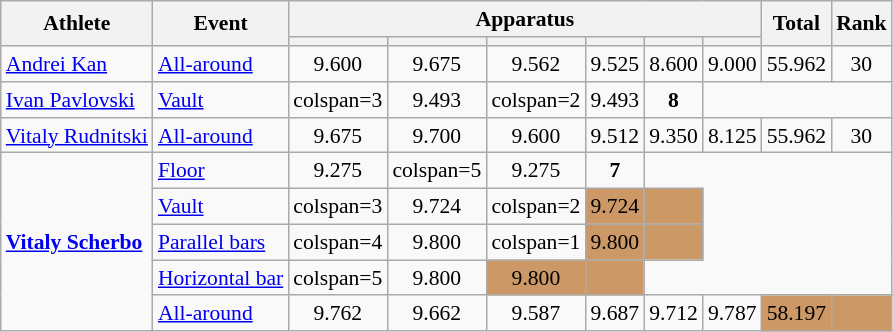<table class="wikitable" style="font-size:90%">
<tr>
<th rowspan=2>Athlete</th>
<th rowspan=2>Event</th>
<th colspan =6>Apparatus</th>
<th rowspan=2>Total</th>
<th rowspan=2>Rank</th>
</tr>
<tr style="font-size:95%">
<th></th>
<th></th>
<th></th>
<th></th>
<th></th>
<th></th>
</tr>
<tr align=center>
<td align=left><a href='#'>Andrei Kan</a></td>
<td align=left><a href='#'>All-around</a></td>
<td>9.600</td>
<td>9.675</td>
<td>9.562</td>
<td>9.525</td>
<td>8.600</td>
<td>9.000</td>
<td>55.962</td>
<td>30</td>
</tr>
<tr align=center>
<td align=left rowspan=1><a href='#'>Ivan Pavlovski</a></td>
<td align=left><a href='#'>Vault</a></td>
<td>colspan=3 </td>
<td>9.493</td>
<td>colspan=2 </td>
<td>9.493</td>
<td><strong>8</strong></td>
</tr>
<tr align=center>
<td align=left><a href='#'>Vitaly Rudnitski</a></td>
<td align=left><a href='#'>All-around</a></td>
<td>9.675</td>
<td>9.700</td>
<td>9.600</td>
<td>9.512</td>
<td>9.350</td>
<td>8.125</td>
<td>55.962</td>
<td>30</td>
</tr>
<tr align=center>
<td align=left rowspan=5><strong><a href='#'>Vitaly Scherbo</a></strong></td>
<td align=left><a href='#'>Floor</a></td>
<td>9.275</td>
<td>colspan=5 </td>
<td>9.275</td>
<td><strong>7</strong></td>
</tr>
<tr align=center>
<td align=left><a href='#'>Vault</a></td>
<td>colspan=3 </td>
<td>9.724</td>
<td>colspan=2 </td>
<td align="center" bgcolor='cc9966'>9.724</td>
<td align="center" bgcolor='cc9966'></td>
</tr>
<tr align=center>
<td align=left><a href='#'>Parallel bars</a></td>
<td>colspan=4 </td>
<td>9.800</td>
<td>colspan=1 </td>
<td align="center" bgcolor='cc9966'>9.800</td>
<td align="center" bgcolor='cc9966'></td>
</tr>
<tr align=center>
<td align=left><a href='#'>Horizontal bar</a></td>
<td>colspan=5 </td>
<td>9.800</td>
<td align="center" bgcolor='cc9966'>9.800</td>
<td align="center" bgcolor='cc9966'></td>
</tr>
<tr align=center>
<td align=left><a href='#'>All-around</a></td>
<td>9.762</td>
<td>9.662</td>
<td>9.587</td>
<td>9.687</td>
<td>9.712</td>
<td>9.787</td>
<td align="center" bgcolor='cc9966'>58.197</td>
<td align="center" bgcolor='cc9966'></td>
</tr>
</table>
